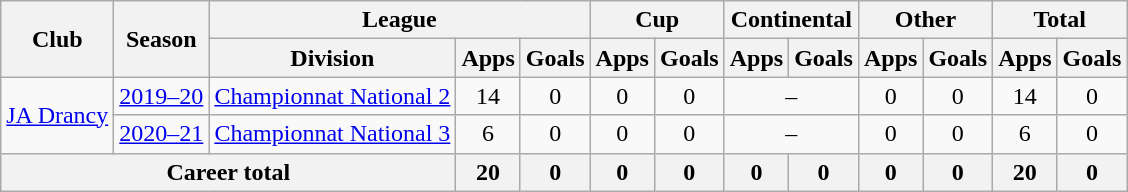<table class="wikitable" style="text-align: center">
<tr>
<th rowspan="2">Club</th>
<th rowspan="2">Season</th>
<th colspan="3">League</th>
<th colspan="2">Cup</th>
<th colspan="2">Continental</th>
<th colspan="2">Other</th>
<th colspan="2">Total</th>
</tr>
<tr>
<th>Division</th>
<th>Apps</th>
<th>Goals</th>
<th>Apps</th>
<th>Goals</th>
<th>Apps</th>
<th>Goals</th>
<th>Apps</th>
<th>Goals</th>
<th>Apps</th>
<th>Goals</th>
</tr>
<tr>
<td rowspan="2"><a href='#'>JA Drancy</a></td>
<td><a href='#'>2019–20</a></td>
<td><a href='#'>Championnat National 2</a></td>
<td>14</td>
<td>0</td>
<td>0</td>
<td>0</td>
<td colspan="2">–</td>
<td>0</td>
<td>0</td>
<td>14</td>
<td>0</td>
</tr>
<tr>
<td><a href='#'>2020–21</a></td>
<td><a href='#'>Championnat National 3</a></td>
<td>6</td>
<td>0</td>
<td>0</td>
<td>0</td>
<td colspan="2">–</td>
<td>0</td>
<td>0</td>
<td>6</td>
<td>0</td>
</tr>
<tr>
<th colspan="3"><strong>Career total</strong></th>
<th>20</th>
<th>0</th>
<th>0</th>
<th>0</th>
<th>0</th>
<th>0</th>
<th>0</th>
<th>0</th>
<th>20</th>
<th>0</th>
</tr>
</table>
